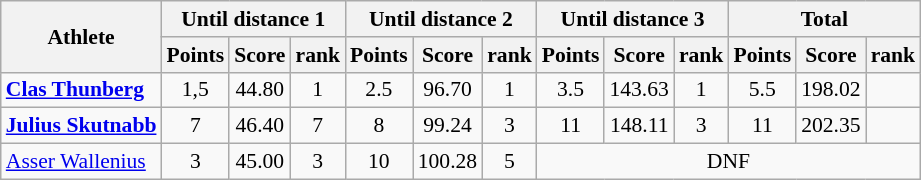<table class="wikitable" border="1" style="font-size:90%">
<tr>
<th rowspan=2>Athlete</th>
<th colspan=3>Until distance 1</th>
<th colspan=3>Until distance 2</th>
<th colspan=3>Until distance 3</th>
<th colspan=3>Total</th>
</tr>
<tr>
<th>Points</th>
<th>Score</th>
<th>rank</th>
<th>Points</th>
<th>Score</th>
<th>rank</th>
<th>Points</th>
<th>Score</th>
<th>rank</th>
<th>Points</th>
<th>Score</th>
<th>rank</th>
</tr>
<tr>
<td><strong><a href='#'>Clas Thunberg</a></strong></td>
<td align=center>1,5</td>
<td align=center>44.80</td>
<td align=center>1</td>
<td align=center>2.5</td>
<td align=center>96.70</td>
<td align=center>1</td>
<td align=center>3.5</td>
<td align=center>143.63</td>
<td align=center>1</td>
<td align=center>5.5</td>
<td align=center>198.02</td>
<td align=center></td>
</tr>
<tr>
<td><strong><a href='#'>Julius Skutnabb</a></strong></td>
<td align=center>7</td>
<td align=center>46.40</td>
<td align=center>7</td>
<td align=center>8</td>
<td align=center>99.24</td>
<td align=center>3</td>
<td align=center>11</td>
<td align=center>148.11</td>
<td align=center>3</td>
<td align=center>11</td>
<td align=center>202.35</td>
<td align=center></td>
</tr>
<tr>
<td><a href='#'>Asser Wallenius</a></td>
<td align=center>3</td>
<td align=center>45.00</td>
<td align=center>3</td>
<td align=center>10</td>
<td align=center>100.28</td>
<td align=center>5</td>
<td colspan=6 align=center>DNF</td>
</tr>
</table>
